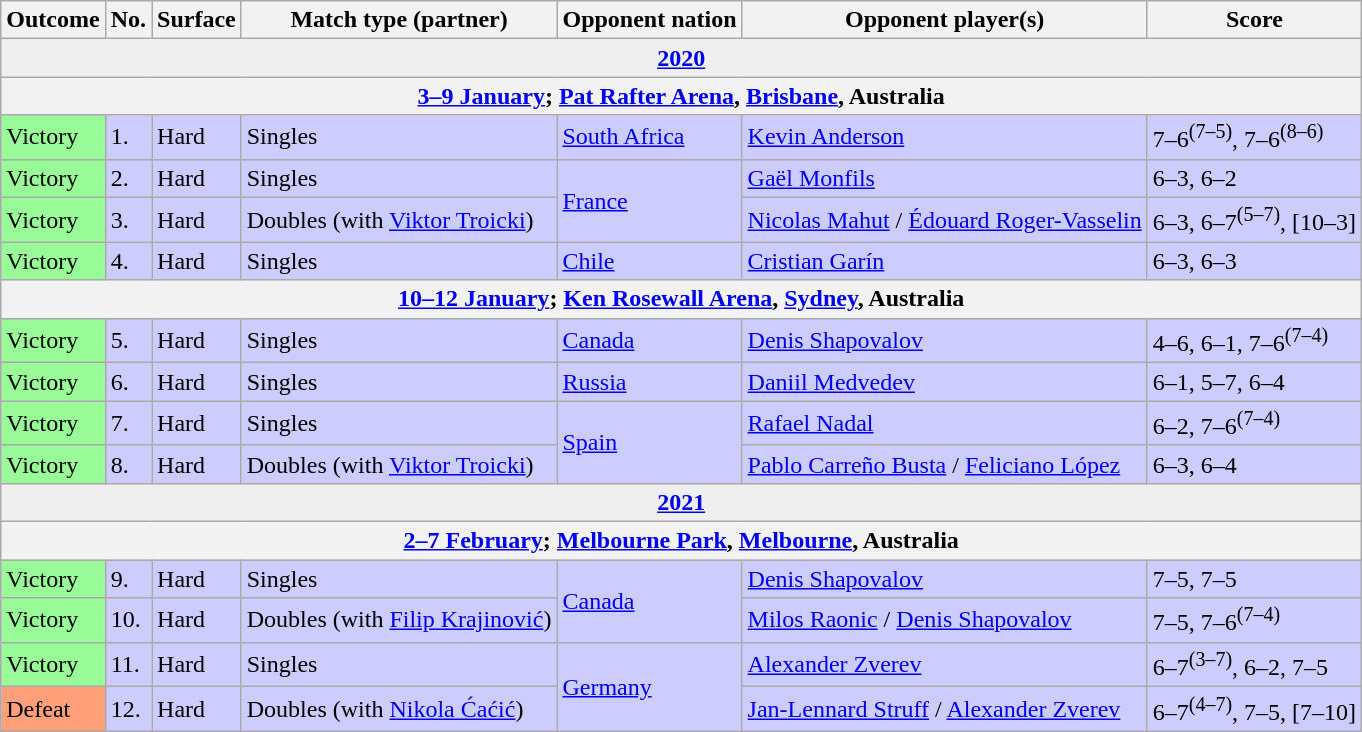<table class=wikitable>
<tr>
<th>Outcome</th>
<th>No.</th>
<th>Surface</th>
<th>Match type (partner)</th>
<th>Opponent nation</th>
<th>Opponent player(s)</th>
<th>Score</th>
</tr>
<tr bgcolor="efefef" class="sortbottom">
<td colspan="7" align="center"><strong><a href='#'>2020</a></strong></td>
</tr>
<tr>
<th colspan="7"><a href='#'>3–9 January</a>; <a href='#'>Pat Rafter Arena</a>, <a href='#'>Brisbane</a>, Australia</th>
</tr>
<tr style="background:#ccf;">
<td bgcolor=98FB98>Victory</td>
<td>1.</td>
<td>Hard</td>
<td>Singles</td>
<td rowspan=1> <a href='#'>South Africa</a></td>
<td> <a href='#'>Kevin Anderson</a></td>
<td>7–6<sup>(7–5)</sup>, 7–6<sup>(8–6)</sup></td>
</tr>
<tr style="background:#ccf;">
<td bgcolor=98FB98>Victory</td>
<td>2.</td>
<td>Hard</td>
<td>Singles</td>
<td rowspan=2> <a href='#'>France</a></td>
<td> <a href='#'>Gaël Monfils</a></td>
<td>6–3, 6–2</td>
</tr>
<tr style="background:#ccf;">
<td bgcolor=98FB98>Victory</td>
<td>3.</td>
<td>Hard</td>
<td>Doubles (with <a href='#'>Viktor Troicki</a>)</td>
<td> <a href='#'>Nicolas Mahut</a> / <a href='#'>Édouard Roger-Vasselin</a></td>
<td>6–3, 6–7<sup>(5–7)</sup>, [10–3]</td>
</tr>
<tr style="background:#ccf;">
<td bgcolor=98FB98>Victory</td>
<td>4.</td>
<td>Hard</td>
<td>Singles</td>
<td rowspan=1> <a href='#'>Chile</a></td>
<td> <a href='#'>Cristian Garín</a></td>
<td>6–3, 6–3</td>
</tr>
<tr>
<th colspan=7><a href='#'>10–12 January</a>; <a href='#'>Ken Rosewall Arena</a>, <a href='#'>Sydney</a>, Australia</th>
</tr>
<tr style="background:#ccf;">
<td bgcolor=98FB98>Victory</td>
<td>5.</td>
<td>Hard</td>
<td>Singles</td>
<td rowspan=1> <a href='#'>Canada</a></td>
<td> <a href='#'>Denis Shapovalov</a></td>
<td>4–6, 6–1, 7–6<sup>(7–4)</sup></td>
</tr>
<tr style="background:#ccf;">
<td bgcolor=98FB98>Victory</td>
<td>6.</td>
<td>Hard</td>
<td>Singles</td>
<td rowspan=1> <a href='#'>Russia</a></td>
<td> <a href='#'>Daniil Medvedev</a></td>
<td>6–1, 5–7, 6–4</td>
</tr>
<tr style="background:#ccf;">
<td bgcolor=98FB98>Victory</td>
<td>7.</td>
<td>Hard</td>
<td>Singles</td>
<td rowspan=2> <a href='#'>Spain</a></td>
<td> <a href='#'>Rafael Nadal</a></td>
<td>6–2, 7–6<sup>(7–4)</sup></td>
</tr>
<tr style="background:#ccf;">
<td bgcolor=98FB98>Victory</td>
<td>8.</td>
<td>Hard</td>
<td>Doubles (with <a href='#'>Viktor Troicki</a>)</td>
<td> <a href='#'>Pablo Carreño Busta</a> / <a href='#'>Feliciano López</a></td>
<td>6–3, 6–4</td>
</tr>
<tr bgcolor="efefef" class="sortbottom">
<td colspan="7" align="center"><strong><a href='#'>2021</a></strong></td>
</tr>
<tr>
<th colspan=7><a href='#'>2–7 February</a>; <a href='#'>Melbourne Park</a>, <a href='#'>Melbourne</a>, Australia</th>
</tr>
<tr style="background:#ccf;">
<td bgcolor=98FB98>Victory</td>
<td>9.</td>
<td>Hard</td>
<td>Singles</td>
<td rowspan=2> <a href='#'>Canada</a></td>
<td> <a href='#'>Denis Shapovalov</a></td>
<td>7–5, 7–5</td>
</tr>
<tr style="background:#ccf;">
<td bgcolor=98FB98>Victory</td>
<td>10.</td>
<td>Hard</td>
<td>Doubles (with <a href='#'>Filip Krajinović</a>)</td>
<td> <a href='#'>Milos Raonic</a> / <a href='#'>Denis Shapovalov</a></td>
<td>7–5, 7–6<sup>(7–4)</sup></td>
</tr>
<tr style="background:#ccf;">
<td bgcolor=98FB98>Victory</td>
<td>11.</td>
<td>Hard</td>
<td>Singles</td>
<td rowspan=2> <a href='#'>Germany</a></td>
<td> <a href='#'>Alexander Zverev</a></td>
<td>6–7<sup>(3–7)</sup>, 6–2, 7–5</td>
</tr>
<tr style="background:#ccf;">
<td bgcolor=FFA07A>Defeat</td>
<td>12.</td>
<td>Hard</td>
<td>Doubles (with <a href='#'>Nikola Ćaćić</a>)</td>
<td> <a href='#'>Jan-Lennard Struff</a> / <a href='#'>Alexander Zverev</a></td>
<td>6–7<sup>(4–7)</sup>, 7–5, [7–10]</td>
</tr>
</table>
